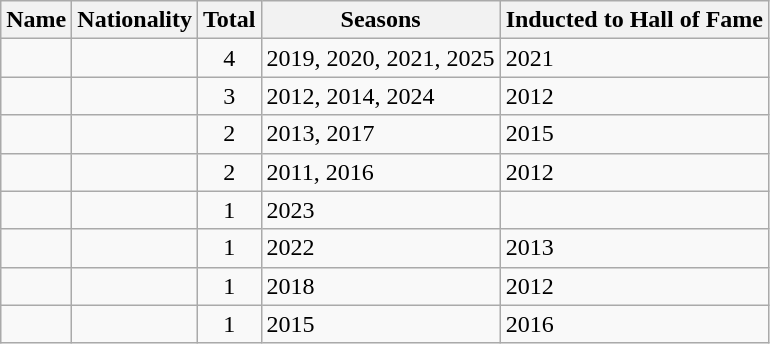<table class="wikitable sortable" style="font-size:100%; text-align: center">
<tr>
<th>Name</th>
<th>Nationality</th>
<th>Total</th>
<th>Seasons</th>
<th>Inducted to Hall of Fame</th>
</tr>
<tr>
<td align="left"><strong></strong></td>
<td align="left"></td>
<td>4</td>
<td align="left">2019, 2020, 2021, 2025</td>
<td align="left">2021</td>
</tr>
<tr>
<td align="left"><strong></strong></td>
<td align="left"></td>
<td>3</td>
<td align="left">2012, 2014, 2024</td>
<td align="left">2012</td>
</tr>
<tr>
<td align="left"><strong></strong></td>
<td align="left"></td>
<td>2</td>
<td align="left">2013, 2017</td>
<td align="left">2015</td>
</tr>
<tr>
<td align="left"><strong></strong></td>
<td align="left"></td>
<td>2</td>
<td align="left">2011, 2016</td>
<td align="left">2012</td>
</tr>
<tr>
<td align="left"><strong></strong></td>
<td align="left"></td>
<td>1</td>
<td align="left">2023</td>
<td align="left"></td>
</tr>
<tr>
<td align="left"><strong></strong></td>
<td align="left"></td>
<td>1</td>
<td align="left">2022</td>
<td align="left">2013</td>
</tr>
<tr>
<td align="left"><strong></strong></td>
<td align="left"></td>
<td>1</td>
<td align="left">2018</td>
<td align="left">2012</td>
</tr>
<tr>
<td align="left"><strong></strong></td>
<td align="left"></td>
<td>1</td>
<td align="left">2015</td>
<td align="left">2016</td>
</tr>
</table>
